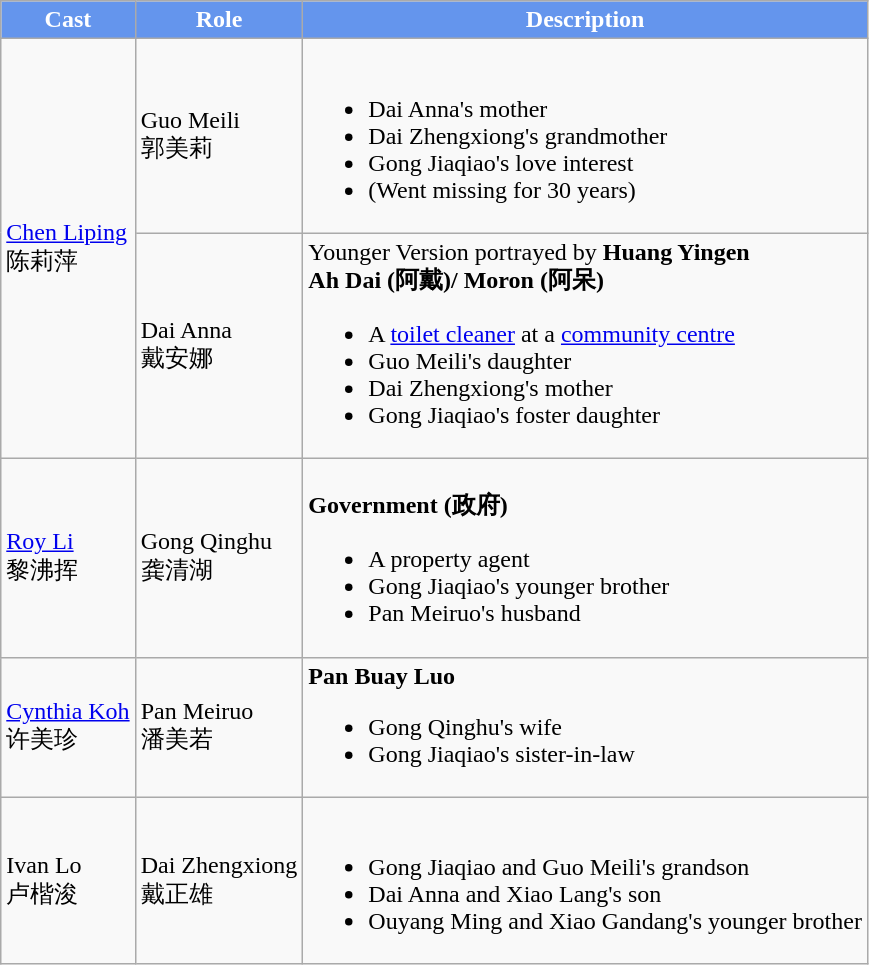<table class="wikitable">
<tr>
<th style="background:cornflowerblue; color:white">Cast</th>
<th style="background:cornflowerblue; color:white">Role</th>
<th style="background:cornflowerblue; color:white">Description</th>
</tr>
<tr>
<td rowspan="2"><a href='#'>Chen Liping</a> <br> 陈莉萍</td>
<td>Guo Meili <br> 郭美莉</td>
<td><br><ul><li>Dai Anna's mother</li><li>Dai Zhengxiong's grandmother</li><li>Gong Jiaqiao's love interest</li><li>(Went missing for 30 years)</li></ul></td>
</tr>
<tr>
<td>Dai Anna <br> 戴安娜</td>
<td>Younger Version portrayed by <strong>Huang Yingen</strong><br><strong>Ah Dai (阿戴)/ Moron (阿呆)</strong><ul><li>A <a href='#'>toilet cleaner</a> at a <a href='#'>community centre</a></li><li>Guo Meili's daughter</li><li>Dai Zhengxiong's mother</li><li>Gong Jiaqiao's foster daughter</li></ul></td>
</tr>
<tr>
<td><a href='#'>Roy Li</a> <br> 黎沸挥</td>
<td>Gong Qinghu <br>  龚清湖</td>
<td><br><strong>Government (政府)</strong><ul><li>A property agent</li><li>Gong Jiaqiao's younger brother</li><li>Pan Meiruo's husband</li></ul></td>
</tr>
<tr>
<td><a href='#'>Cynthia Koh</a> <br> 许美珍</td>
<td>Pan Meiruo <br> 潘美若</td>
<td><strong>Pan Buay Luo</strong><br><ul><li>Gong Qinghu's wife</li><li>Gong Jiaqiao's sister-in-law</li></ul></td>
</tr>
<tr>
<td>Ivan Lo <br> 卢楷浚</td>
<td>Dai Zhengxiong <br> 戴正雄</td>
<td><br><ul><li>Gong Jiaqiao and Guo Meili's grandson</li><li>Dai Anna and Xiao Lang's son</li><li>Ouyang Ming and Xiao Gandang's younger brother</li></ul></td>
</tr>
</table>
